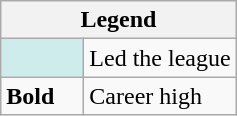<table class="wikitable mw-collapsible">
<tr>
<th colspan="2">Legend</th>
</tr>
<tr>
<td style="background:#cfecec; width:3em;"></td>
<td>Led the league</td>
</tr>
<tr>
<td><strong>Bold</strong></td>
<td>Career high</td>
</tr>
</table>
